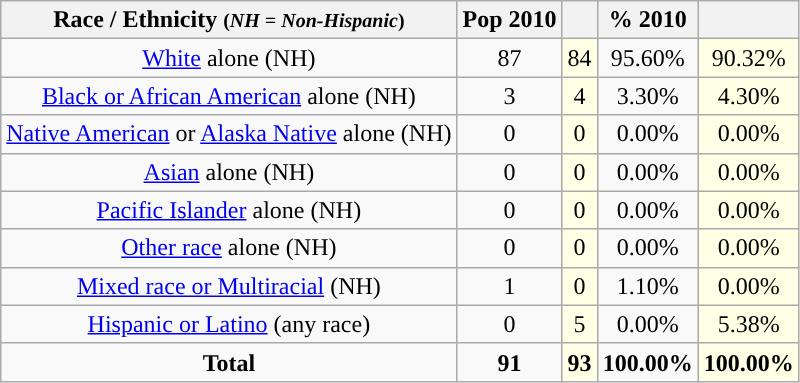<table class="wikitable" style="text-align:center;">
<tr>
<th>Race / Ethnicity <small>(<em>NH = Non-Hispanic</em>)</small></th>
<th>Pop 2010</th>
<th></th>
<th>% 2010</th>
<th></th>
</tr>
<tr>
<td><a href='#'>White</a> alone (NH)</td>
<td>87</td>
<td style='background: #ffffe6;'>84</td>
<td>95.60%</td>
<td style='background: #ffffe6;'>90.32%</td>
</tr>
<tr>
<td><a href='#'>Black or African American</a> alone (NH)</td>
<td>3</td>
<td style='background: #ffffe6;'>4</td>
<td>3.30%</td>
<td style='background: #ffffe6;'>4.30%</td>
</tr>
<tr>
<td><a href='#'>Native American</a> or <a href='#'>Alaska Native</a> alone (NH)</td>
<td>0</td>
<td style='background: #ffffe6;'>0</td>
<td>0.00%</td>
<td style='background: #ffffe6;'>0.00%</td>
</tr>
<tr>
<td><a href='#'>Asian</a> alone (NH)</td>
<td>0</td>
<td style='background: #ffffe6;'>0</td>
<td>0.00%</td>
<td style='background: #ffffe6;'>0.00%</td>
</tr>
<tr>
<td><a href='#'>Pacific Islander</a> alone (NH)</td>
<td>0</td>
<td style='background: #ffffe6;'>0</td>
<td>0.00%</td>
<td style='background: #ffffe6;'>0.00%</td>
</tr>
<tr>
<td><a href='#'>Other race</a> alone (NH)</td>
<td>0</td>
<td style='background: #ffffe6;'>0</td>
<td>0.00%</td>
<td style='background: #ffffe6;'>0.00%</td>
</tr>
<tr>
<td><a href='#'>Mixed race or Multiracial</a> (NH)</td>
<td>1</td>
<td style='background: #ffffe6;'>0</td>
<td>1.10%</td>
<td style='background: #ffffe6;'>0.00%</td>
</tr>
<tr>
<td><a href='#'>Hispanic or Latino</a> (any race)</td>
<td>0</td>
<td style='background: #ffffe6;'>5</td>
<td>0.00%</td>
<td style='background: #ffffe6;'>5.38%</td>
</tr>
<tr>
<td><strong>Total</strong></td>
<td><strong>91</strong></td>
<td style='background: #ffffe6;'><strong>93</strong></td>
<td><strong>100.00%</strong></td>
<td style='background: #ffffe6;'><strong>100.00%</strong></td>
</tr>
</table>
